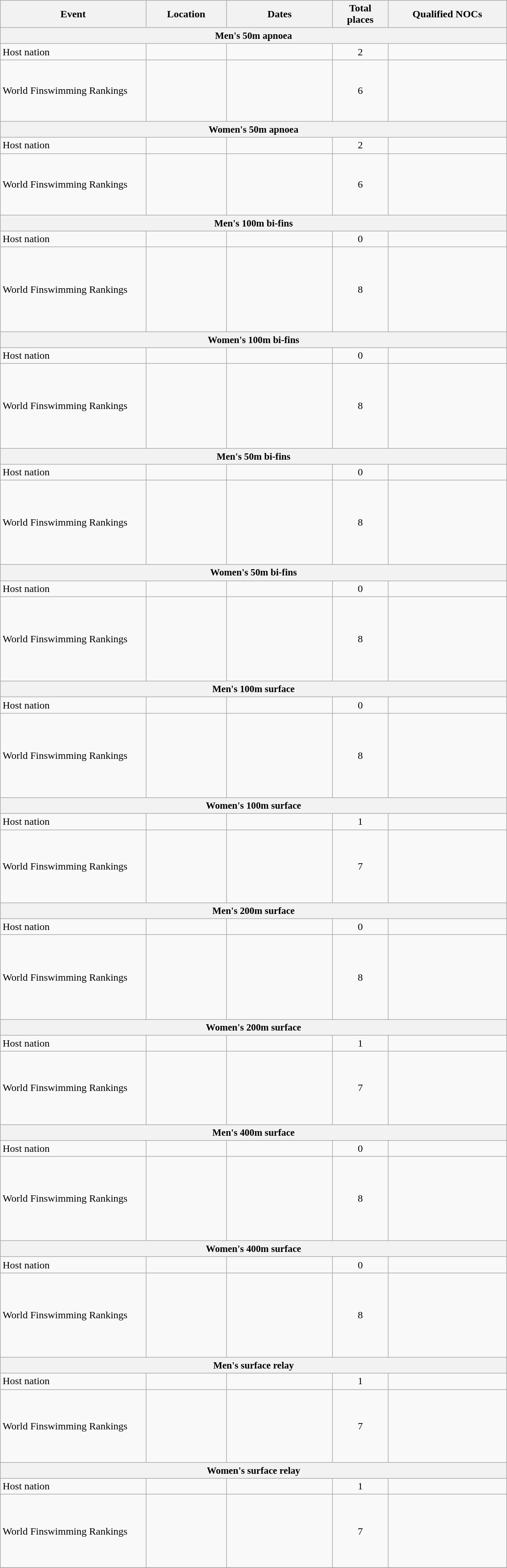<table class="wikitable" width=800>
<tr>
<th>Event</th>
<th width=120>Location</th>
<th width=160>Dates</th>
<th width=80>Total places</th>
<th width=180>Qualified NOCs</th>
</tr>
<tr style="font-size:95%;">
<th colspan=5>Men's 50m apnoea</th>
</tr>
<tr>
<td>Host nation</td>
<td></td>
<td></td>
<td align="center">2</td>
<td></td>
</tr>
<tr>
<td>World Finswimming Rankings</td>
<td></td>
<td></td>
<td align="center">6</td>
<td><br><br><br><br><br></td>
</tr>
<tr style="font-size:95%;">
<th colspan=5>Women's 50m apnoea</th>
</tr>
<tr>
<td>Host nation</td>
<td></td>
<td></td>
<td align="center">2</td>
<td></td>
</tr>
<tr>
<td>World Finswimming Rankings</td>
<td></td>
<td></td>
<td align="center">6</td>
<td><br><br><br><br><br></td>
</tr>
<tr style="font-size:95%;">
<th colspan=5>Men's 100m bi-fins</th>
</tr>
<tr>
<td>Host nation</td>
<td></td>
<td></td>
<td align="center">0</td>
<td></td>
</tr>
<tr>
<td>World Finswimming Rankings</td>
<td></td>
<td></td>
<td align="center">8</td>
<td><br><br><br><br><br><br><br></td>
</tr>
<tr style="font-size:95%;">
<th colspan=5>Women's 100m bi-fins</th>
</tr>
<tr>
<td>Host nation</td>
<td></td>
<td></td>
<td align="center">0</td>
<td></td>
</tr>
<tr>
<td>World Finswimming Rankings</td>
<td></td>
<td></td>
<td align="center">8</td>
<td><br><br><br><br><br><br><br></td>
</tr>
<tr style="font-size:95%;">
<th colspan=5>Men's 50m bi-fins</th>
</tr>
<tr>
<td>Host nation</td>
<td></td>
<td></td>
<td align="center">0</td>
<td></td>
</tr>
<tr>
<td>World Finswimming Rankings</td>
<td></td>
<td></td>
<td align="center">8</td>
<td><br><br><br><br><br><br><br></td>
</tr>
<tr style="font-size:95%;">
<th colspan=5>Women's 50m bi-fins</th>
</tr>
<tr>
<td>Host nation</td>
<td></td>
<td></td>
<td align="center">0</td>
<td></td>
</tr>
<tr>
<td>World Finswimming Rankings</td>
<td></td>
<td></td>
<td align="center">8</td>
<td><br><br><br><br><br><br><br></td>
</tr>
<tr style="font-size:95%;">
<th colspan=5>Men's 100m surface</th>
</tr>
<tr>
<td>Host nation</td>
<td></td>
<td></td>
<td align="center">0</td>
<td></td>
</tr>
<tr>
<td>World Finswimming Rankings</td>
<td></td>
<td></td>
<td align="center">8</td>
<td><br><br><br><br><br><br><br></td>
</tr>
<tr style="font-size:95%;">
<th colspan=5>Women's 100m surface</th>
</tr>
<tr>
<td>Host nation</td>
<td></td>
<td></td>
<td align="center">1</td>
<td></td>
</tr>
<tr>
<td>World Finswimming Rankings</td>
<td></td>
<td></td>
<td align="center">7</td>
<td><br><br><br><br><br><br></td>
</tr>
<tr style="font-size:95%;">
<th colspan=5>Men's 200m surface</th>
</tr>
<tr>
<td>Host nation</td>
<td></td>
<td></td>
<td align="center">0</td>
<td></td>
</tr>
<tr>
<td>World Finswimming Rankings</td>
<td></td>
<td></td>
<td align="center">8</td>
<td><br><br><br><br><br><br><br></td>
</tr>
<tr style="font-size:95%;">
<th colspan=5>Women's 200m surface</th>
</tr>
<tr>
<td>Host nation</td>
<td></td>
<td></td>
<td align="center">1</td>
<td></td>
</tr>
<tr>
<td>World Finswimming Rankings</td>
<td></td>
<td></td>
<td align="center">7</td>
<td><br><br><br><br><br><br></td>
</tr>
<tr style="font-size:95%;">
<th colspan=5>Men's 400m surface</th>
</tr>
<tr>
<td>Host nation</td>
<td></td>
<td></td>
<td align="center">0</td>
<td></td>
</tr>
<tr>
<td>World Finswimming Rankings</td>
<td></td>
<td></td>
<td align="center">8</td>
<td><br><br><br><br><br><br><br></td>
</tr>
<tr style="font-size:95%;">
<th colspan=5>Women's 400m surface</th>
</tr>
<tr>
<td>Host nation</td>
<td></td>
<td></td>
<td align="center">0</td>
<td></td>
</tr>
<tr>
<td>World Finswimming Rankings</td>
<td></td>
<td></td>
<td align="center">8</td>
<td><br><br><br><br><br><br><br></td>
</tr>
<tr style="font-size:95%;">
<th colspan=5>Men's surface relay</th>
</tr>
<tr>
<td>Host nation</td>
<td></td>
<td></td>
<td align="center">1</td>
<td></td>
</tr>
<tr>
<td>World Finswimming Rankings</td>
<td></td>
<td></td>
<td align="center">7</td>
<td><br><br><br><br><br><br></td>
</tr>
<tr style="font-size:95%;">
<th colspan=5>Women's surface relay</th>
</tr>
<tr>
<td>Host nation</td>
<td></td>
<td></td>
<td align="center">1</td>
<td></td>
</tr>
<tr>
<td>World Finswimming Rankings</td>
<td></td>
<td></td>
<td align="center">7</td>
<td><br><br><br><br><br><br></td>
</tr>
<tr>
</tr>
</table>
